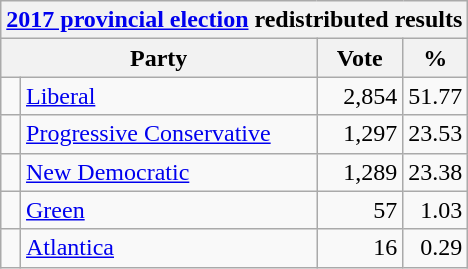<table class="wikitable">
<tr>
<th colspan="4"><a href='#'>2017 provincial election</a> redistributed results</th>
</tr>
<tr>
<th bgcolor="#DDDDFF" width="130px" colspan="2">Party</th>
<th bgcolor="#DDDDFF" width="50px">Vote</th>
<th bgcolor="#DDDDFF" width="30px">%</th>
</tr>
<tr>
<td> </td>
<td><a href='#'>Liberal</a></td>
<td align=right>2,854</td>
<td align=right>51.77</td>
</tr>
<tr>
<td> </td>
<td><a href='#'>Progressive Conservative</a></td>
<td align=right>1,297</td>
<td align=right>23.53</td>
</tr>
<tr>
<td> </td>
<td><a href='#'>New Democratic</a></td>
<td align=right>1,289</td>
<td align=right>23.38</td>
</tr>
<tr>
<td> </td>
<td><a href='#'>Green</a></td>
<td align=right>57</td>
<td align=right>1.03</td>
</tr>
<tr>
<td> </td>
<td><a href='#'>Atlantica</a></td>
<td align=right>16</td>
<td align=right>0.29</td>
</tr>
</table>
